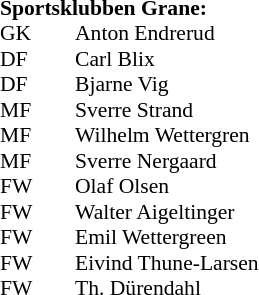<table style=font-size:90% cellspacing=0 cellpadding=0>
<tr>
<td colspan="4"><strong>Sportsklubben Grane:</strong></td>
</tr>
<tr>
<th width=25></th>
<th width=25></th>
</tr>
<tr>
<td>GK</td>
<td></td>
<td>Anton Endrerud</td>
</tr>
<tr>
<td>DF</td>
<td></td>
<td>Carl Blix</td>
</tr>
<tr>
<td>DF</td>
<td></td>
<td>Bjarne Vig</td>
</tr>
<tr>
<td>MF</td>
<td></td>
<td>Sverre Strand</td>
</tr>
<tr>
<td>MF</td>
<td></td>
<td>Wilhelm Wettergren</td>
</tr>
<tr>
<td>MF</td>
<td></td>
<td>Sverre Nergaard</td>
</tr>
<tr>
<td>FW</td>
<td></td>
<td>Olaf Olsen</td>
</tr>
<tr>
<td>FW</td>
<td></td>
<td>Walter Aigeltinger</td>
</tr>
<tr>
<td>FW</td>
<td></td>
<td>Emil Wettergreen</td>
</tr>
<tr>
<td>FW</td>
<td></td>
<td>Eivind Thune-Larsen</td>
</tr>
<tr>
<td>FW</td>
<td></td>
<td>Th. Dürendahl</td>
</tr>
</table>
